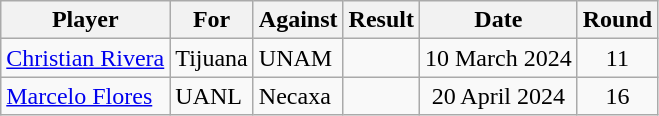<table class="wikitable sortable">
<tr>
<th>Player</th>
<th>For</th>
<th>Against</th>
<th>Result</th>
<th>Date</th>
<th>Round</th>
</tr>
<tr>
<td> <a href='#'>Christian Rivera</a></td>
<td>Tijuana</td>
<td>UNAM</td>
<td align=center></td>
<td align=center>10 March 2024</td>
<td align=center>11</td>
</tr>
<tr>
<td> <a href='#'>Marcelo Flores</a></td>
<td>UANL</td>
<td>Necaxa</td>
<td align=center></td>
<td align=center>20 April 2024</td>
<td align=center>16</td>
</tr>
</table>
